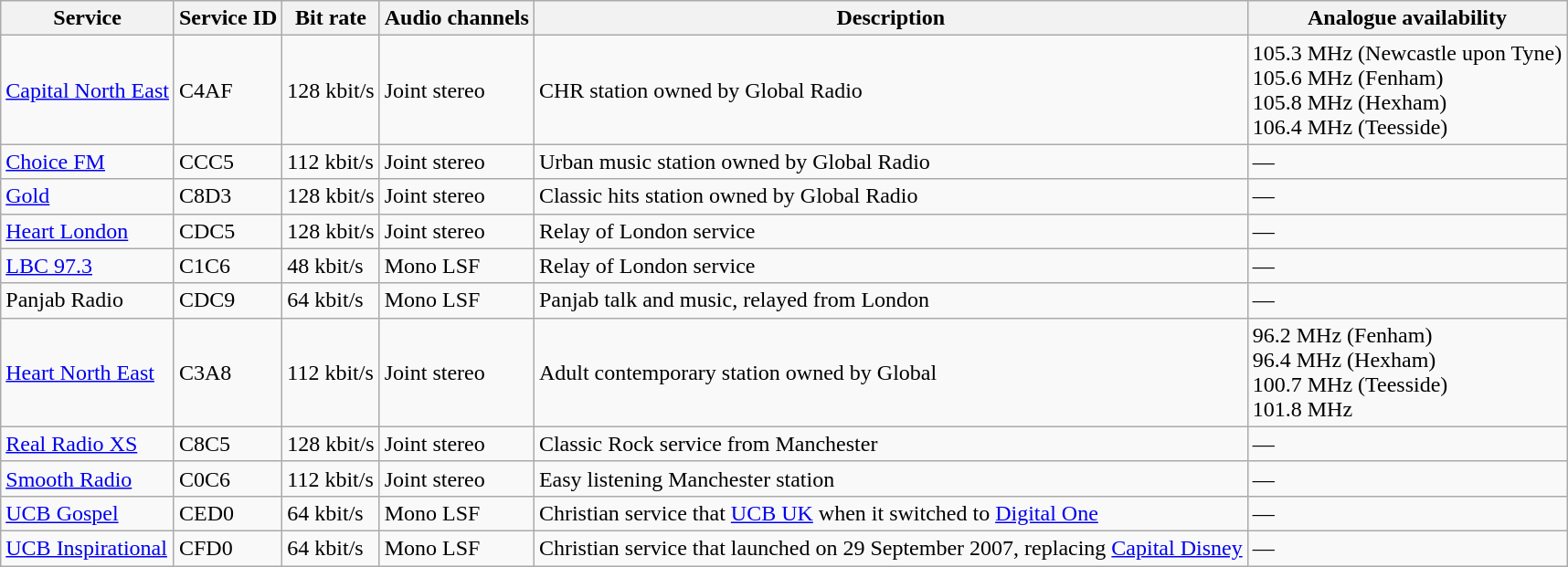<table class="wikitable sortable">
<tr>
<th>Service</th>
<th>Service ID</th>
<th>Bit rate</th>
<th>Audio channels</th>
<th>Description</th>
<th>Analogue availability</th>
</tr>
<tr>
<td><a href='#'>Capital North East</a></td>
<td>C4AF</td>
<td>128 kbit/s</td>
<td>Joint stereo</td>
<td>CHR station owned by Global Radio</td>
<td>105.3 MHz (Newcastle upon Tyne)<br>105.6 MHz (Fenham)<br>105.8 MHz (Hexham)<br>106.4 MHz (Teesside)</td>
</tr>
<tr>
<td><a href='#'>Choice FM</a></td>
<td>CCC5</td>
<td>112 kbit/s</td>
<td>Joint stereo</td>
<td>Urban music station owned by Global Radio</td>
<td>—</td>
</tr>
<tr>
<td><a href='#'>Gold</a></td>
<td>C8D3</td>
<td>128 kbit/s</td>
<td>Joint stereo</td>
<td>Classic hits station owned by Global Radio</td>
<td>—</td>
</tr>
<tr>
<td><a href='#'>Heart London</a></td>
<td>CDC5</td>
<td>128 kbit/s</td>
<td>Joint stereo</td>
<td>Relay of London service</td>
<td>—</td>
</tr>
<tr>
<td><a href='#'>LBC 97.3</a></td>
<td>C1C6</td>
<td>48 kbit/s</td>
<td>Mono LSF</td>
<td>Relay of London service</td>
<td>—</td>
</tr>
<tr>
<td>Panjab Radio</td>
<td>CDC9</td>
<td>64 kbit/s</td>
<td>Mono LSF</td>
<td>Panjab talk and music, relayed from London</td>
<td>—</td>
</tr>
<tr>
<td><a href='#'>Heart North East</a></td>
<td>C3A8</td>
<td>112 kbit/s</td>
<td>Joint stereo</td>
<td>Adult contemporary station owned by Global</td>
<td>96.2 MHz (Fenham)<br>96.4 MHz (Hexham)<br>100.7 MHz (Teesside)<br>101.8 MHz</td>
</tr>
<tr>
<td><a href='#'>Real Radio XS</a></td>
<td>C8C5</td>
<td>128 kbit/s</td>
<td>Joint stereo</td>
<td>Classic Rock service from Manchester</td>
<td>—</td>
</tr>
<tr>
<td><a href='#'>Smooth Radio</a></td>
<td>C0C6</td>
<td>112 kbit/s</td>
<td>Joint stereo</td>
<td>Easy listening Manchester station</td>
<td>—</td>
</tr>
<tr>
<td><a href='#'>UCB Gospel</a></td>
<td>CED0</td>
<td>64 kbit/s</td>
<td>Mono LSF</td>
<td>Christian service that <a href='#'>UCB UK</a> when it switched to <a href='#'>Digital One</a></td>
<td>—</td>
</tr>
<tr>
<td><a href='#'>UCB Inspirational</a></td>
<td>CFD0</td>
<td>64 kbit/s</td>
<td>Mono LSF</td>
<td>Christian service that launched on 29 September 2007, replacing <a href='#'>Capital Disney</a></td>
<td>—</td>
</tr>
</table>
